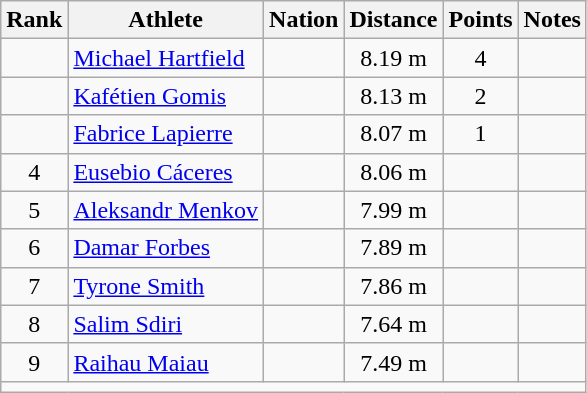<table class="wikitable mw-datatable sortable" style="text-align:center;">
<tr>
<th>Rank</th>
<th>Athlete</th>
<th>Nation</th>
<th>Distance</th>
<th>Points</th>
<th>Notes</th>
</tr>
<tr>
<td></td>
<td align=left><a href='#'>Michael Hartfield</a></td>
<td align=left></td>
<td>8.19 m </td>
<td>4</td>
<td></td>
</tr>
<tr>
<td></td>
<td align=left><a href='#'>Kafétien Gomis</a></td>
<td align=left></td>
<td>8.13 m </td>
<td>2</td>
<td></td>
</tr>
<tr>
<td></td>
<td align=left><a href='#'>Fabrice Lapierre</a></td>
<td align=left></td>
<td>8.07 m </td>
<td>1</td>
<td></td>
</tr>
<tr>
<td>4</td>
<td align=left><a href='#'>Eusebio Cáceres</a></td>
<td align=left></td>
<td>8.06 m </td>
<td></td>
<td></td>
</tr>
<tr>
<td>5</td>
<td align=left><a href='#'>Aleksandr Menkov</a></td>
<td align=left></td>
<td>7.99 m </td>
<td></td>
<td></td>
</tr>
<tr>
<td>6</td>
<td align=left><a href='#'>Damar Forbes</a></td>
<td align=left></td>
<td>7.89 m </td>
<td></td>
<td></td>
</tr>
<tr>
<td>7</td>
<td align=left><a href='#'>Tyrone Smith</a></td>
<td align=left></td>
<td>7.86 m </td>
<td></td>
<td></td>
</tr>
<tr>
<td>8</td>
<td align=left><a href='#'>Salim Sdiri</a></td>
<td align=left></td>
<td>7.64 m </td>
<td></td>
<td></td>
</tr>
<tr>
<td>9</td>
<td align=left><a href='#'>Raihau Maiau</a></td>
<td align=left></td>
<td>7.49 m </td>
<td></td>
<td></td>
</tr>
<tr class="sortbottom">
<td colspan=6></td>
</tr>
</table>
